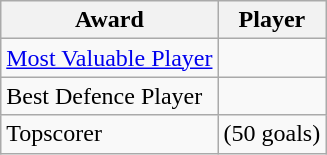<table class="wikitable">
<tr>
<th>Award</th>
<th>Player</th>
</tr>
<tr>
<td><a href='#'>Most Valuable Player</a></td>
<td></td>
</tr>
<tr>
<td>Best Defence Player</td>
<td></td>
</tr>
<tr>
<td>Topscorer</td>
<td> (50 goals)</td>
</tr>
</table>
